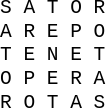<table style="font-family: monospace; margin: 0 0 0 0; line-height:90%">
<tr>
<td style="padding-left: 2em;">S A T O R</td>
</tr>
<tr>
<td style="padding-left: 2em;">A R E P O</td>
</tr>
<tr>
<td style="padding-left: 2em;">T E N E T</td>
</tr>
<tr>
<td style="padding-left: 2em;">O P E R A</td>
</tr>
<tr>
<td style="padding-left: 2em;">R O T A S</td>
</tr>
</table>
